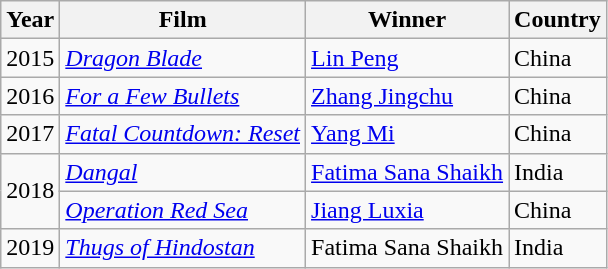<table class="wikitable sortable plainrowheaders">
<tr>
<th>Year</th>
<th>Film</th>
<th>Winner</th>
<th>Country</th>
</tr>
<tr>
<td>2015</td>
<td><em><a href='#'>Dragon Blade</a></em></td>
<td><a href='#'>Lin Peng</a></td>
<td>China</td>
</tr>
<tr>
<td>2016</td>
<td><em><a href='#'>For a Few Bullets</a></em></td>
<td><a href='#'>Zhang Jingchu</a></td>
<td>China</td>
</tr>
<tr>
<td>2017</td>
<td><em><a href='#'>Fatal Countdown: Reset</a></em></td>
<td><a href='#'>Yang Mi</a></td>
<td>China</td>
</tr>
<tr>
<td rowspan="2">2018</td>
<td><em><a href='#'>Dangal</a></em></td>
<td><a href='#'>Fatima Sana Shaikh</a></td>
<td>India</td>
</tr>
<tr>
<td><em><a href='#'>Operation Red Sea</a></em></td>
<td><a href='#'>Jiang Luxia</a></td>
<td>China</td>
</tr>
<tr>
<td>2019</td>
<td><em><a href='#'>Thugs of Hindostan</a></em></td>
<td>Fatima Sana Shaikh</td>
<td>India</td>
</tr>
</table>
